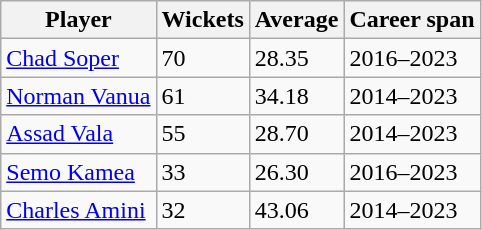<table class="wikitable">
<tr>
<th>Player</th>
<th>Wickets</th>
<th>Average</th>
<th>Career span</th>
</tr>
<tr>
<td><a href='#'>Chad Soper</a></td>
<td>70</td>
<td>28.35</td>
<td>2016–2023</td>
</tr>
<tr>
<td><a href='#'>Norman Vanua</a></td>
<td>61</td>
<td>34.18</td>
<td>2014–2023</td>
</tr>
<tr>
<td><a href='#'>Assad Vala</a></td>
<td>55</td>
<td>28.70</td>
<td>2014–2023</td>
</tr>
<tr>
<td><a href='#'>Semo Kamea</a></td>
<td>33</td>
<td>26.30</td>
<td>2016–2023</td>
</tr>
<tr>
<td><a href='#'>Charles Amini</a></td>
<td>32</td>
<td>43.06</td>
<td>2014–2023</td>
</tr>
</table>
